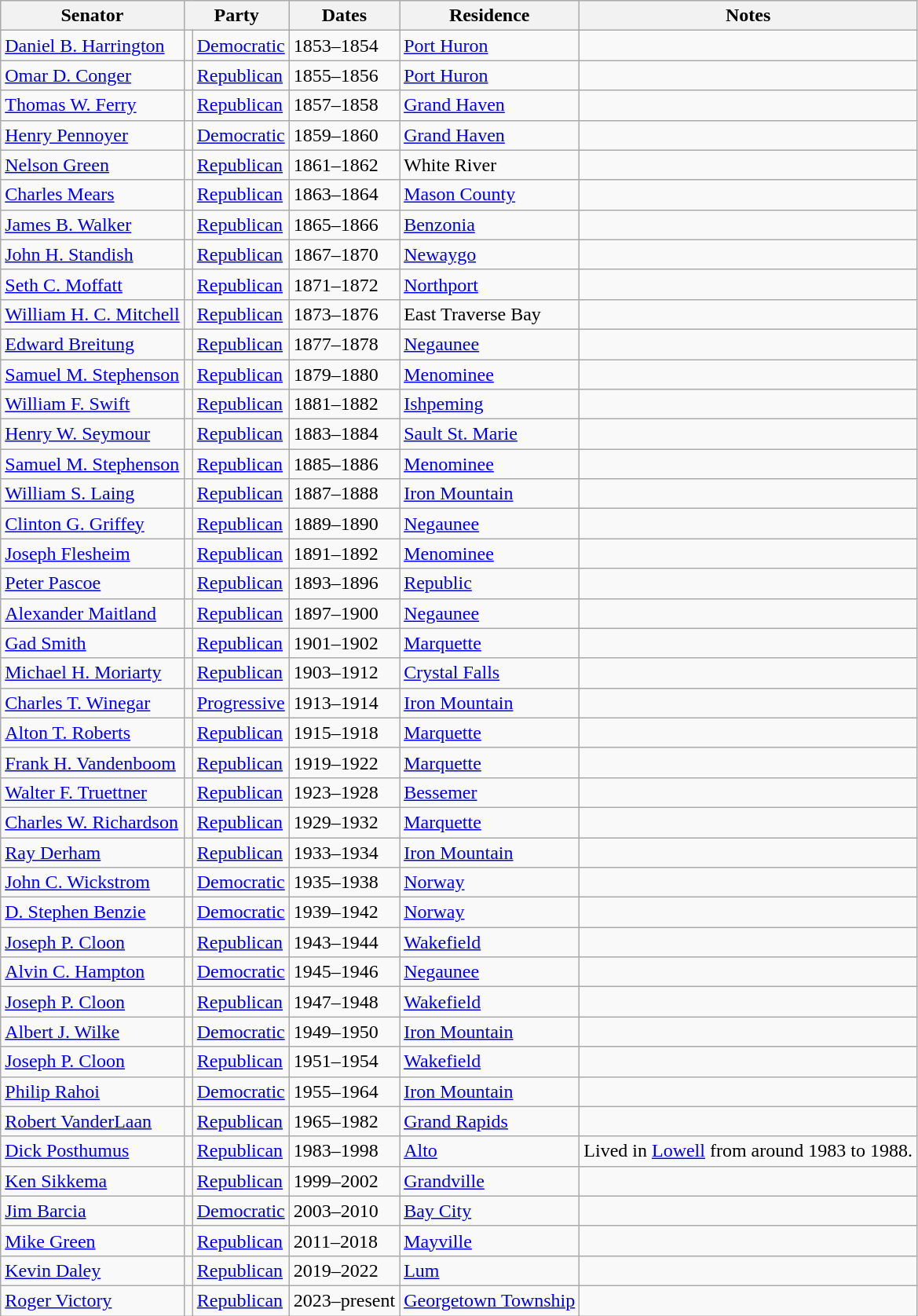<table class=wikitable>
<tr valign=bottom>
<th>Senator</th>
<th colspan="2">Party</th>
<th>Dates</th>
<th>Residence</th>
<th>Notes</th>
</tr>
<tr>
<td><a href='#'>Daniel B. Harrington</a></td>
<td bgcolor=></td>
<td><a href='#'>Democratic</a></td>
<td>1853–1854</td>
<td><a href='#'>Port Huron</a></td>
<td></td>
</tr>
<tr>
<td><a href='#'>Omar D. Conger</a></td>
<td bgcolor=></td>
<td><a href='#'>Republican</a></td>
<td>1855–1856</td>
<td><a href='#'>Port Huron</a></td>
<td></td>
</tr>
<tr>
<td><a href='#'>Thomas W. Ferry</a></td>
<td bgcolor=></td>
<td><a href='#'>Republican</a></td>
<td>1857–1858</td>
<td><a href='#'>Grand Haven</a></td>
<td></td>
</tr>
<tr>
<td><a href='#'>Henry Pennoyer</a></td>
<td bgcolor=></td>
<td><a href='#'>Democratic</a></td>
<td>1859–1860</td>
<td><a href='#'>Grand Haven</a></td>
<td></td>
</tr>
<tr>
<td><a href='#'>Nelson Green</a></td>
<td bgcolor=></td>
<td><a href='#'>Republican</a></td>
<td>1861–1862</td>
<td>White River</td>
<td></td>
</tr>
<tr>
<td><a href='#'>Charles Mears</a></td>
<td bgcolor=></td>
<td><a href='#'>Republican</a></td>
<td>1863–1864</td>
<td><a href='#'>Mason County</a></td>
<td></td>
</tr>
<tr>
<td><a href='#'>James B. Walker</a></td>
<td bgcolor=></td>
<td><a href='#'>Republican</a></td>
<td>1865–1866</td>
<td><a href='#'>Benzonia</a></td>
<td></td>
</tr>
<tr>
<td><a href='#'>John H. Standish</a></td>
<td bgcolor=></td>
<td><a href='#'>Republican</a></td>
<td>1867–1870</td>
<td><a href='#'>Newaygo</a></td>
<td></td>
</tr>
<tr>
<td><a href='#'>Seth C. Moffatt</a></td>
<td bgcolor=></td>
<td><a href='#'>Republican</a></td>
<td>1871–1872</td>
<td><a href='#'>Northport</a></td>
<td></td>
</tr>
<tr>
<td><a href='#'>William H. C. Mitchell</a></td>
<td bgcolor=></td>
<td><a href='#'>Republican</a></td>
<td>1873–1876</td>
<td>East Traverse Bay</td>
<td></td>
</tr>
<tr>
<td><a href='#'>Edward Breitung</a></td>
<td bgcolor=></td>
<td><a href='#'>Republican</a></td>
<td>1877–1878</td>
<td><a href='#'>Negaunee</a></td>
<td></td>
</tr>
<tr>
<td><a href='#'>Samuel M. Stephenson</a></td>
<td bgcolor=></td>
<td><a href='#'>Republican</a></td>
<td>1879–1880</td>
<td><a href='#'>Menominee</a></td>
<td></td>
</tr>
<tr>
<td><a href='#'>William F. Swift</a></td>
<td bgcolor=></td>
<td><a href='#'>Republican</a></td>
<td>1881–1882</td>
<td><a href='#'>Ishpeming</a></td>
<td></td>
</tr>
<tr>
<td><a href='#'>Henry W. Seymour</a></td>
<td bgcolor=></td>
<td><a href='#'>Republican</a></td>
<td>1883–1884</td>
<td><a href='#'>Sault St. Marie</a></td>
<td></td>
</tr>
<tr>
<td><a href='#'>Samuel M. Stephenson</a></td>
<td bgcolor=></td>
<td><a href='#'>Republican</a></td>
<td>1885–1886</td>
<td><a href='#'>Menominee</a></td>
<td></td>
</tr>
<tr>
<td><a href='#'>William S. Laing</a></td>
<td bgcolor=></td>
<td><a href='#'>Republican</a></td>
<td>1887–1888</td>
<td><a href='#'>Iron Mountain</a></td>
<td></td>
</tr>
<tr>
<td><a href='#'>Clinton G. Griffey</a></td>
<td bgcolor=></td>
<td><a href='#'>Republican</a></td>
<td>1889–1890</td>
<td><a href='#'>Negaunee</a></td>
<td></td>
</tr>
<tr>
<td><a href='#'>Joseph Flesheim</a></td>
<td bgcolor=></td>
<td><a href='#'>Republican</a></td>
<td>1891–1892</td>
<td><a href='#'>Menominee</a></td>
<td></td>
</tr>
<tr>
<td><a href='#'>Peter Pascoe</a></td>
<td bgcolor=></td>
<td><a href='#'>Republican</a></td>
<td>1893–1896</td>
<td><a href='#'>Republic</a></td>
<td></td>
</tr>
<tr>
<td><a href='#'>Alexander Maitland</a></td>
<td bgcolor=></td>
<td><a href='#'>Republican</a></td>
<td>1897–1900</td>
<td><a href='#'>Negaunee</a></td>
<td></td>
</tr>
<tr>
<td><a href='#'>Gad Smith</a></td>
<td bgcolor=></td>
<td><a href='#'>Republican</a></td>
<td>1901–1902</td>
<td><a href='#'>Marquette</a></td>
<td></td>
</tr>
<tr>
<td><a href='#'>Michael H. Moriarty</a></td>
<td bgcolor=></td>
<td><a href='#'>Republican</a></td>
<td>1903–1912</td>
<td><a href='#'>Crystal Falls</a></td>
<td></td>
</tr>
<tr>
<td><a href='#'>Charles T. Winegar</a></td>
<td bgcolor=></td>
<td><a href='#'>Progressive</a></td>
<td>1913–1914</td>
<td><a href='#'>Iron Mountain</a></td>
<td></td>
</tr>
<tr>
<td><a href='#'>Alton T. Roberts</a></td>
<td bgcolor=></td>
<td><a href='#'>Republican</a></td>
<td>1915–1918</td>
<td><a href='#'>Marquette</a></td>
<td></td>
</tr>
<tr>
<td><a href='#'>Frank H. Vandenboom</a></td>
<td bgcolor=></td>
<td><a href='#'>Republican</a></td>
<td>1919–1922</td>
<td><a href='#'>Marquette</a></td>
<td></td>
</tr>
<tr>
<td><a href='#'>Walter F. Truettner</a></td>
<td bgcolor=></td>
<td><a href='#'>Republican</a></td>
<td>1923–1928</td>
<td><a href='#'>Bessemer</a></td>
<td></td>
</tr>
<tr>
<td><a href='#'>Charles W. Richardson</a></td>
<td bgcolor=></td>
<td><a href='#'>Republican</a></td>
<td>1929–1932</td>
<td><a href='#'>Marquette</a></td>
<td></td>
</tr>
<tr>
<td><a href='#'>Ray Derham</a></td>
<td bgcolor=></td>
<td><a href='#'>Republican</a></td>
<td>1933–1934</td>
<td><a href='#'>Iron Mountain</a></td>
<td></td>
</tr>
<tr>
<td><a href='#'>John C. Wickstrom</a></td>
<td bgcolor=></td>
<td><a href='#'>Democratic</a></td>
<td>1935–1938</td>
<td><a href='#'>Norway</a></td>
<td></td>
</tr>
<tr>
<td><a href='#'>D. Stephen Benzie</a></td>
<td bgcolor=></td>
<td><a href='#'>Democratic</a></td>
<td>1939–1942</td>
<td><a href='#'>Norway</a></td>
<td></td>
</tr>
<tr>
<td><a href='#'>Joseph P. Cloon</a></td>
<td bgcolor=></td>
<td><a href='#'>Republican</a></td>
<td>1943–1944</td>
<td><a href='#'>Wakefield</a></td>
<td></td>
</tr>
<tr>
<td><a href='#'>Alvin C. Hampton</a></td>
<td bgcolor=></td>
<td><a href='#'>Democratic</a></td>
<td>1945–1946</td>
<td><a href='#'>Negaunee</a></td>
<td></td>
</tr>
<tr>
<td><a href='#'>Joseph P. Cloon</a></td>
<td bgcolor=></td>
<td><a href='#'>Republican</a></td>
<td>1947–1948</td>
<td><a href='#'>Wakefield</a></td>
<td></td>
</tr>
<tr>
<td><a href='#'>Albert J. Wilke</a></td>
<td bgcolor=></td>
<td><a href='#'>Democratic</a></td>
<td>1949–1950</td>
<td><a href='#'>Iron Mountain</a></td>
<td></td>
</tr>
<tr>
<td><a href='#'>Joseph P. Cloon</a></td>
<td bgcolor=></td>
<td><a href='#'>Republican</a></td>
<td>1951–1954</td>
<td><a href='#'>Wakefield</a></td>
<td></td>
</tr>
<tr>
<td><a href='#'>Philip Rahoi</a></td>
<td bgcolor=></td>
<td><a href='#'>Democratic</a></td>
<td>1955–1964</td>
<td><a href='#'>Iron Mountain</a></td>
<td></td>
</tr>
<tr>
<td><a href='#'>Robert VanderLaan</a></td>
<td bgcolor=></td>
<td><a href='#'>Republican</a></td>
<td>1965–1982</td>
<td><a href='#'>Grand Rapids</a></td>
<td></td>
</tr>
<tr>
<td><a href='#'>Dick Posthumus</a></td>
<td bgcolor=></td>
<td><a href='#'>Republican</a></td>
<td>1983–1998</td>
<td><a href='#'>Alto</a></td>
<td>Lived in <a href='#'>Lowell</a> from around 1983 to 1988.</td>
</tr>
<tr>
<td><a href='#'>Ken Sikkema</a></td>
<td bgcolor=></td>
<td><a href='#'>Republican</a></td>
<td>1999–2002</td>
<td><a href='#'>Grandville</a></td>
<td></td>
</tr>
<tr>
<td><a href='#'>Jim Barcia</a></td>
<td bgcolor=></td>
<td><a href='#'>Democratic</a></td>
<td>2003–2010</td>
<td><a href='#'>Bay City</a></td>
<td></td>
</tr>
<tr>
<td><a href='#'>Mike Green</a></td>
<td bgcolor=></td>
<td><a href='#'>Republican</a></td>
<td>2011–2018</td>
<td><a href='#'>Mayville</a></td>
<td></td>
</tr>
<tr>
<td><a href='#'>Kevin Daley</a></td>
<td bgcolor=></td>
<td><a href='#'>Republican</a></td>
<td>2019–2022</td>
<td><a href='#'>Lum</a></td>
<td></td>
</tr>
<tr>
<td><a href='#'>Roger Victory</a></td>
<td bgcolor=></td>
<td><a href='#'>Republican</a></td>
<td>2023–present</td>
<td><a href='#'>Georgetown Township</a></td>
<td></td>
</tr>
</table>
